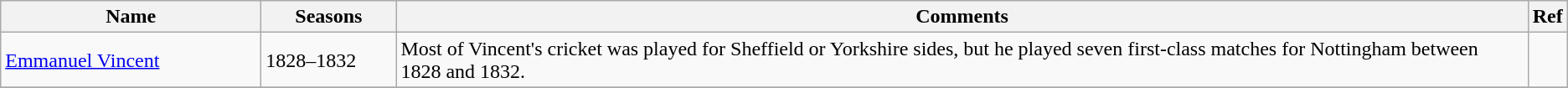<table class="wikitable">
<tr>
<th style="width:200px">Name</th>
<th style="width: 100px">Seasons</th>
<th>Comments</th>
<th>Ref</th>
</tr>
<tr>
<td><a href='#'>Emmanuel Vincent</a></td>
<td>1828–1832</td>
<td>Most of Vincent's cricket was played for Sheffield or Yorkshire sides, but he played seven first-class matches for Nottingham between 1828 and 1832.</td>
<td></td>
</tr>
<tr>
</tr>
</table>
